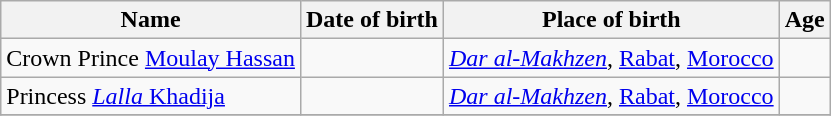<table Class="wikitable">
<tr>
<th>Name</th>
<th>Date of birth</th>
<th>Place of birth</th>
<th>Age</th>
</tr>
<tr>
<td>Crown Prince <a href='#'>Moulay Hassan</a></td>
<td></td>
<td><em><a href='#'>Dar al-Makhzen</a></em>, <a href='#'>Rabat</a>, <a href='#'>Morocco</a></td>
<td></td>
</tr>
<tr>
<td>Princess <a href='#'><em>Lalla</em> Khadija</a></td>
<td></td>
<td><em><a href='#'>Dar al-Makhzen</a></em>, <a href='#'>Rabat</a>, <a href='#'>Morocco</a></td>
<td></td>
</tr>
<tr>
</tr>
</table>
